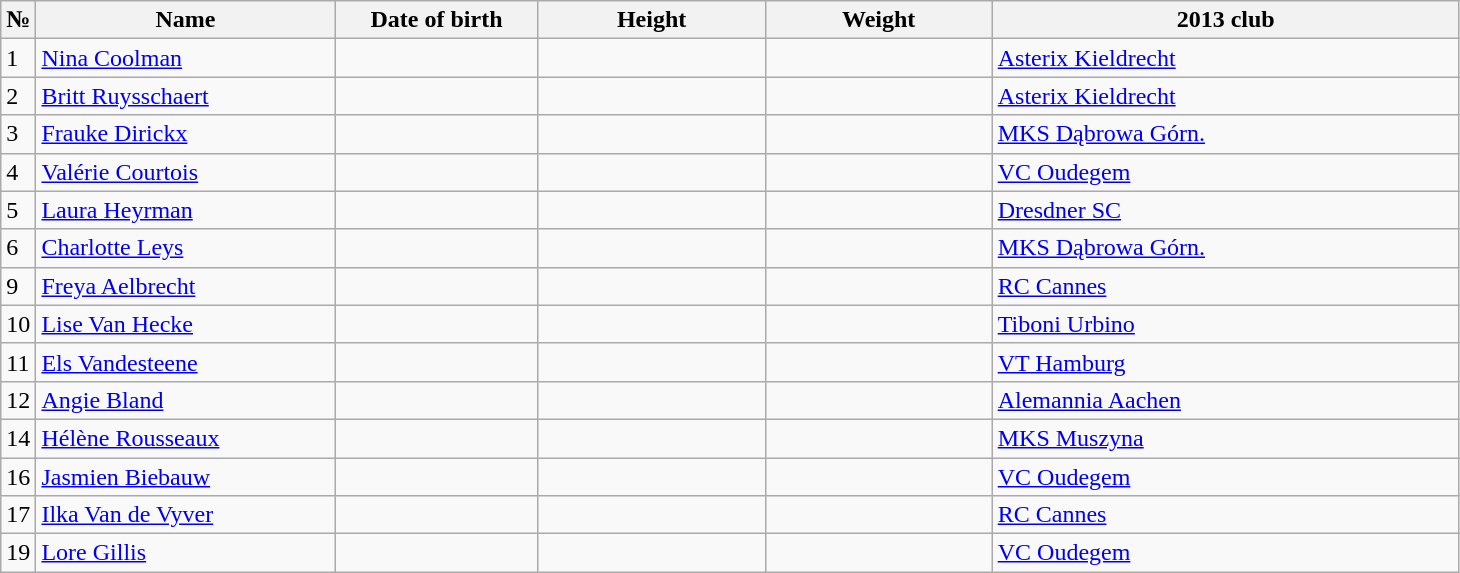<table class=wikitable sortable style=font-size:100%; text-align:center;>
<tr>
<th>№</th>
<th style=width:12em>Name</th>
<th style=width:8em>Date of birth</th>
<th style=width:9em>Height</th>
<th style=width:9em>Weight</th>
<th style=width:19em>2013 club</th>
</tr>
<tr>
<td>1</td>
<td><a href='#'>Nina Coolman</a></td>
<td></td>
<td></td>
<td></td>
<td> <a href='#'>Asterix Kieldrecht</a></td>
</tr>
<tr>
<td>2</td>
<td><a href='#'>Britt Ruysschaert</a></td>
<td></td>
<td></td>
<td></td>
<td> <a href='#'>Asterix Kieldrecht</a></td>
</tr>
<tr>
<td>3</td>
<td><a href='#'>Frauke Dirickx</a></td>
<td></td>
<td></td>
<td></td>
<td> <a href='#'>MKS Dąbrowa Górn.</a></td>
</tr>
<tr>
<td>4</td>
<td><a href='#'>Valérie Courtois</a></td>
<td></td>
<td></td>
<td></td>
<td> <a href='#'>VC Oudegem</a></td>
</tr>
<tr>
<td>5</td>
<td><a href='#'>Laura Heyrman</a></td>
<td></td>
<td></td>
<td></td>
<td> <a href='#'>Dresdner SC</a></td>
</tr>
<tr>
<td>6</td>
<td><a href='#'>Charlotte Leys </a></td>
<td></td>
<td></td>
<td></td>
<td> <a href='#'>MKS Dąbrowa Górn.</a></td>
</tr>
<tr>
<td>9</td>
<td><a href='#'>Freya Aelbrecht</a></td>
<td></td>
<td></td>
<td></td>
<td> <a href='#'>RC Cannes</a></td>
</tr>
<tr>
<td>10</td>
<td><a href='#'>Lise Van Hecke</a></td>
<td></td>
<td></td>
<td></td>
<td> <a href='#'>Tiboni Urbino</a></td>
</tr>
<tr>
<td>11</td>
<td><a href='#'>Els Vandesteene</a></td>
<td></td>
<td></td>
<td></td>
<td> <a href='#'>VT Hamburg</a></td>
</tr>
<tr>
<td>12</td>
<td><a href='#'>Angie Bland</a></td>
<td></td>
<td></td>
<td></td>
<td> <a href='#'>Alemannia Aachen</a></td>
</tr>
<tr>
<td>14</td>
<td><a href='#'>Hélène Rousseaux</a></td>
<td></td>
<td></td>
<td></td>
<td> <a href='#'>MKS Muszyna</a></td>
</tr>
<tr>
<td>16</td>
<td><a href='#'>Jasmien Biebauw</a></td>
<td></td>
<td></td>
<td></td>
<td> <a href='#'>VC Oudegem</a></td>
</tr>
<tr>
<td>17</td>
<td><a href='#'>Ilka Van de Vyver</a></td>
<td></td>
<td></td>
<td></td>
<td> <a href='#'>RC Cannes</a></td>
</tr>
<tr>
<td>19</td>
<td><a href='#'>Lore Gillis</a></td>
<td></td>
<td></td>
<td></td>
<td> <a href='#'>VC Oudegem</a></td>
</tr>
</table>
